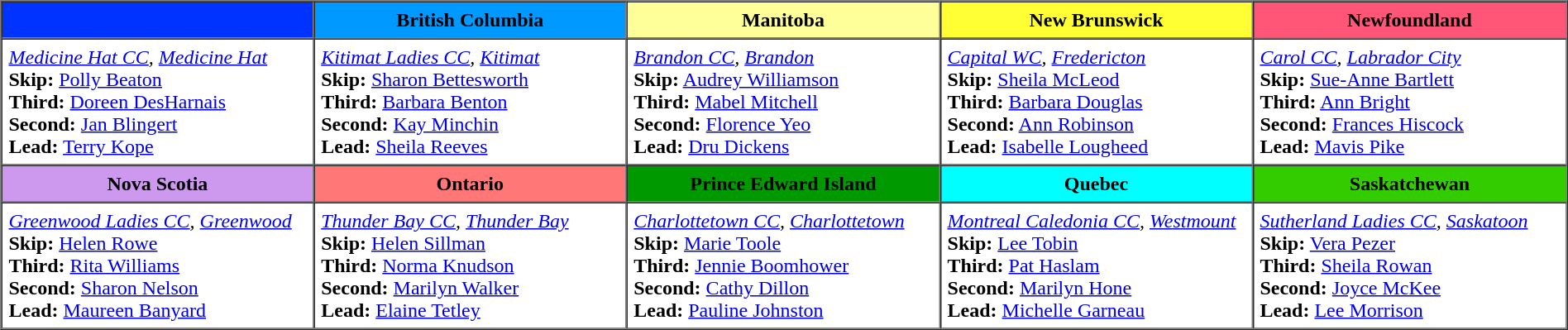<table border=1 cellpadding=5 cellspacing=0>
<tr>
<th bgcolor="#0033ff" width="250"></th>
<th bgcolor="#0099ff" width="250">British Columbia</th>
<th bgcolor="#ffff99" width="250">Manitoba</th>
<th bgcolor="#ffff33" width="250">New Brunswick</th>
<th bgcolor="#ff5577" width="250">Newfoundland</th>
</tr>
<tr align=center>
<td align=left><em><a href='#'>Medicine Hat CC</a>, <a href='#'>Medicine Hat</a></em><br><strong>Skip:</strong>  <a href='#'>Polly Beaton</a><br>
<strong>Third:</strong>  <a href='#'>Doreen DesHarnais</a> <br>
<strong>Second:</strong>  <a href='#'>Jan Blingert</a> <br>
<strong>Lead:</strong> <a href='#'>Terry Kope</a> <br></td>
<td align=left><em><a href='#'>Kitimat Ladies CC</a>, <a href='#'>Kitimat</a></em><br><strong>Skip:</strong>  <a href='#'>Sharon Bettesworth</a> <br>
<strong>Third:</strong> <a href='#'>Barbara Benton</a><br>
<strong>Second:</strong> <a href='#'>Kay Minchin</a> <br>
<strong>Lead:</strong> <a href='#'>Sheila Reeves</a> <br></td>
<td align=left><em><a href='#'>Brandon CC</a>, <a href='#'>Brandon</a></em><br><strong>Skip:</strong> <a href='#'>Audrey Williamson</a> <br>
<strong>Third:</strong> <a href='#'>Mabel Mitchell</a> <br>
<strong>Second:</strong> <a href='#'>Florence Yeo</a> <br>
<strong>Lead:</strong> <a href='#'>Dru Dickens</a><br></td>
<td align=left><em><a href='#'>Capital WC</a>, <a href='#'>Fredericton</a></em><br><strong>Skip:</strong>  <a href='#'>Sheila McLeod</a> <br>
<strong>Third:</strong> <a href='#'>Barbara Douglas</a><br>
<strong>Second:</strong> <a href='#'>Ann Robinson</a> <br>
<strong>Lead:</strong> <a href='#'>Isabelle Lougheed</a> <br></td>
<td align=left><em><a href='#'>Carol CC</a>, <a href='#'>Labrador City</a></em><br><strong>Skip:</strong>  <a href='#'>Sue-Anne Bartlett</a> <br>
<strong>Third:</strong> <a href='#'>Ann Bright</a> <br>
<strong>Second:</strong> <a href='#'>Frances Hiscock</a> <br>
<strong>Lead:</strong> <a href='#'>Mavis Pike</a> <br></td>
</tr>
<tr border=1 cellpadding=5 cellspacing=0>
<th bgcolor="#cc99ee" width="250">Nova Scotia</th>
<th bgcolor="#ff7777" width="250">Ontario</th>
<th bgcolor="#009900" width="250">Prince Edward Island</th>
<th bgcolor="#00ffff" width="250">Quebec</th>
<th bgcolor="#33cc00" width="250">Saskatchewan</th>
</tr>
<tr align=center>
<td align=left><em><a href='#'>Greenwood Ladies CC</a>, <a href='#'>Greenwood</a></em><br><strong>Skip:</strong>  <a href='#'>Helen Rowe</a> <br>
<strong>Third:</strong> <a href='#'>Rita Williams</a> <br>
<strong>Second:</strong> <a href='#'>Sharon Nelson</a> <br>
<strong>Lead:</strong> <a href='#'>Maureen Banyard</a><br></td>
<td align=left><em><a href='#'>Thunder Bay CC</a>, <a href='#'>Thunder Bay</a></em><br><strong>Skip:</strong>  <a href='#'>Helen Sillman</a> <br>
<strong>Third:</strong> <a href='#'>Norma Knudson</a><br>
<strong>Second:</strong> <a href='#'>Marilyn Walker</a> <br>
<strong>Lead:</strong> <a href='#'>Elaine Tetley</a> <br></td>
<td align=left><em><a href='#'>Charlottetown CC</a>, <a href='#'>Charlottetown</a></em><br><strong>Skip:</strong>  <a href='#'>Marie Toole</a> <br>
<strong>Third:</strong> <a href='#'>Jennie Boomhower</a><br>
<strong>Second:</strong> <a href='#'>Cathy Dillon</a> <br>
<strong>Lead:</strong> <a href='#'>Pauline Johnston</a> <br></td>
<td align=left><em><a href='#'>Montreal Caledonia CC</a>, <a href='#'>Westmount</a></em><br><strong>Skip:</strong>  <a href='#'>Lee Tobin</a><br>
<strong>Third:</strong> <a href='#'>Pat Haslam</a><br>
<strong>Second:</strong> <a href='#'>Marilyn Hone</a><br>
<strong>Lead:</strong> <a href='#'>Michelle Garneau</a><br></td>
<td align=left><em><a href='#'>Sutherland Ladies CC</a>, <a href='#'>Saskatoon</a></em><br><strong>Skip:</strong>  <a href='#'>Vera Pezer</a><br>
<strong>Third:</strong> <a href='#'>Sheila Rowan</a><br>
<strong>Second:</strong> <a href='#'>Joyce McKee</a><br>
<strong>Lead:</strong> <a href='#'>Lee Morrison</a><br></td>
</tr>
</table>
